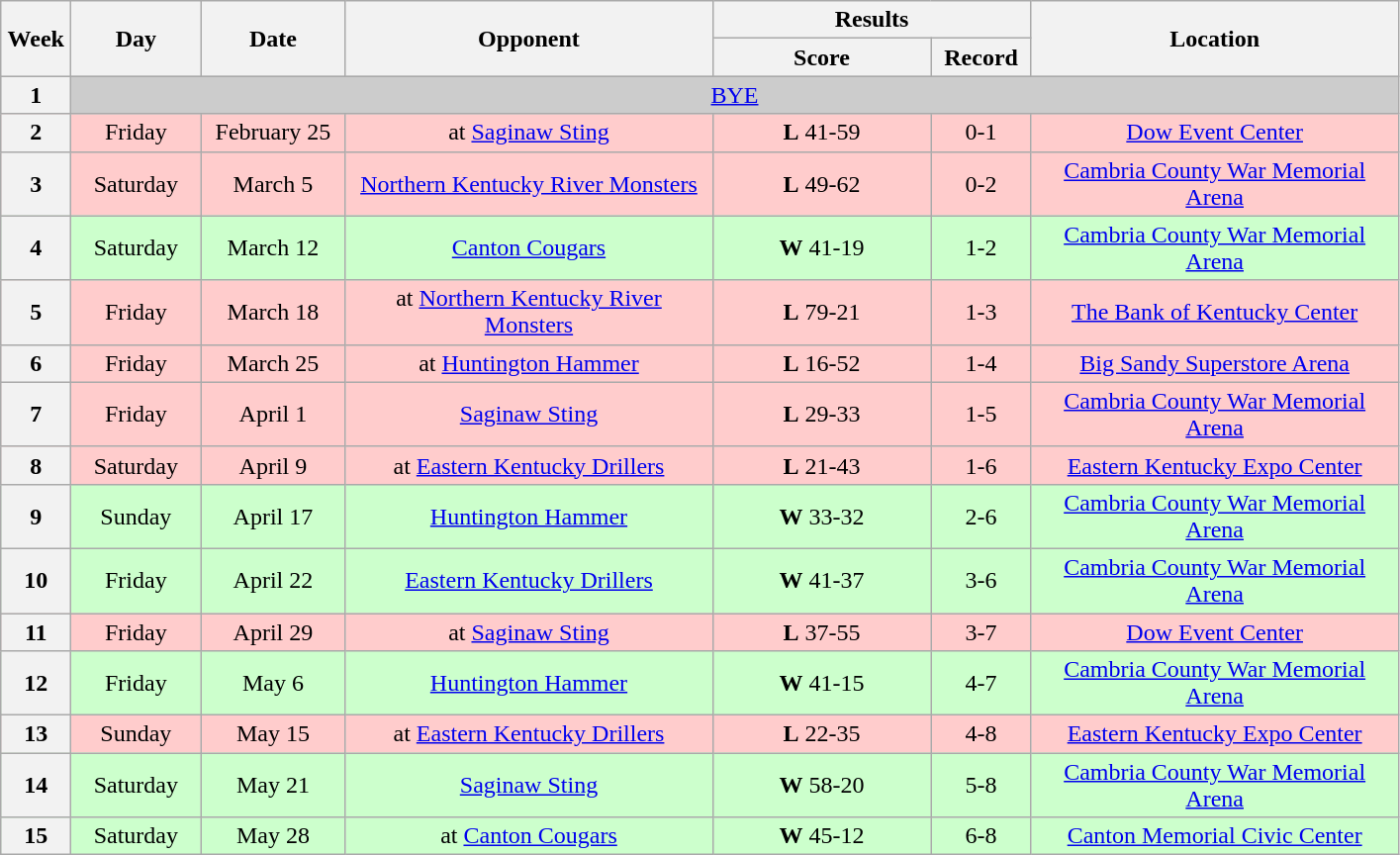<table class="wikitable">
<tr>
<th rowspan="2" width="40">Week</th>
<th rowspan="2" width="80">Day</th>
<th rowspan="2" width="90">Date</th>
<th rowspan="2" width="240">Opponent</th>
<th colspan="2" width="200">Results</th>
<th rowspan="2" width="240">Location</th>
</tr>
<tr>
<th width="140">Score</th>
<th width="60">Record</th>
</tr>
<tr align="center" bgcolor="#CCCCCC">
<th>1</th>
<td colSpan=6><a href='#'>BYE</a></td>
</tr>
<tr align="center" bgcolor="#FFCCCC">
<th>2</th>
<td>Friday</td>
<td>February 25</td>
<td>at <a href='#'>Saginaw Sting</a></td>
<td><strong>L</strong> 41-59</td>
<td>0-1</td>
<td><a href='#'>Dow Event Center</a></td>
</tr>
<tr align="center" bgcolor="#FFCCCC">
<th>3</th>
<td>Saturday</td>
<td>March 5</td>
<td><a href='#'>Northern Kentucky River Monsters</a></td>
<td><strong>L</strong> 49-62</td>
<td>0-2</td>
<td><a href='#'>Cambria County War Memorial Arena</a></td>
</tr>
<tr align="center" bgcolor="#CCFFCC">
<th>4</th>
<td>Saturday</td>
<td>March 12</td>
<td><a href='#'>Canton Cougars</a></td>
<td><strong>W</strong> 41-19</td>
<td>1-2</td>
<td><a href='#'>Cambria County War Memorial Arena</a></td>
</tr>
<tr align="center" bgcolor="#FFCCCC">
<th>5</th>
<td>Friday</td>
<td>March 18</td>
<td>at <a href='#'>Northern Kentucky River Monsters</a></td>
<td><strong>L</strong> 79-21</td>
<td>1-3</td>
<td><a href='#'>The Bank of Kentucky Center</a></td>
</tr>
<tr align="center" bgcolor="#FFCCCC">
<th>6</th>
<td>Friday</td>
<td>March 25</td>
<td>at <a href='#'>Huntington Hammer</a></td>
<td><strong>L</strong> 16-52</td>
<td>1-4</td>
<td><a href='#'>Big Sandy Superstore Arena</a></td>
</tr>
<tr align="center" bgcolor="#FFCCCC">
<th>7</th>
<td>Friday</td>
<td>April 1</td>
<td><a href='#'>Saginaw Sting</a></td>
<td><strong>L</strong> 29-33</td>
<td>1-5</td>
<td><a href='#'>Cambria County War Memorial Arena</a></td>
</tr>
<tr align="center" bgcolor="#FFCCCC">
<th>8</th>
<td>Saturday</td>
<td>April 9</td>
<td>at <a href='#'>Eastern Kentucky Drillers</a></td>
<td><strong>L</strong> 21-43</td>
<td>1-6</td>
<td><a href='#'>Eastern Kentucky Expo Center</a></td>
</tr>
<tr align="center" bgcolor="#CCFFCC">
<th>9</th>
<td>Sunday</td>
<td>April 17</td>
<td><a href='#'>Huntington Hammer</a></td>
<td><strong>W</strong> 33-32</td>
<td>2-6</td>
<td><a href='#'>Cambria County War Memorial Arena</a></td>
</tr>
<tr align="center" bgcolor="#CCFFCC">
<th>10</th>
<td>Friday</td>
<td>April 22</td>
<td><a href='#'>Eastern Kentucky Drillers</a></td>
<td><strong>W</strong> 41-37</td>
<td>3-6</td>
<td><a href='#'>Cambria County War Memorial Arena</a></td>
</tr>
<tr align="center" bgcolor="#FFCCCC">
<th>11</th>
<td>Friday</td>
<td>April 29</td>
<td>at <a href='#'>Saginaw Sting</a></td>
<td><strong>L</strong> 37-55</td>
<td>3-7</td>
<td><a href='#'>Dow Event Center</a></td>
</tr>
<tr align="center" bgcolor="#CCFFCC">
<th>12</th>
<td>Friday</td>
<td>May 6</td>
<td><a href='#'>Huntington Hammer</a></td>
<td><strong>W</strong> 41-15</td>
<td>4-7</td>
<td><a href='#'>Cambria County War Memorial Arena</a></td>
</tr>
<tr align="center" bgcolor="#FFCCCC">
<th>13</th>
<td>Sunday</td>
<td>May 15</td>
<td>at <a href='#'>Eastern Kentucky Drillers</a></td>
<td><strong>L</strong> 22-35</td>
<td>4-8</td>
<td><a href='#'>Eastern Kentucky Expo Center</a></td>
</tr>
<tr align="center" bgcolor="#CCFFCC">
<th>14</th>
<td>Saturday</td>
<td>May 21</td>
<td><a href='#'>Saginaw Sting</a></td>
<td><strong>W</strong> 58-20</td>
<td>5-8</td>
<td><a href='#'>Cambria County War Memorial Arena</a></td>
</tr>
<tr align="center" bgcolor="#CCFFCC">
<th>15</th>
<td>Saturday</td>
<td>May 28</td>
<td>at <a href='#'>Canton Cougars</a></td>
<td><strong>W</strong> 45-12</td>
<td>6-8</td>
<td><a href='#'>Canton Memorial Civic Center</a></td>
</tr>
</table>
